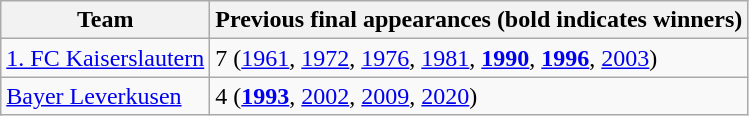<table class="wikitable">
<tr>
<th>Team</th>
<th>Previous final appearances (bold indicates winners)</th>
</tr>
<tr>
<td><a href='#'>1. FC Kaiserslautern</a></td>
<td>7 (<a href='#'>1961</a>, <a href='#'>1972</a>, <a href='#'>1976</a>, <a href='#'>1981</a>, <strong><a href='#'>1990</a></strong>, <strong><a href='#'>1996</a></strong>, <a href='#'>2003</a>)</td>
</tr>
<tr>
<td><a href='#'>Bayer Leverkusen</a></td>
<td>4 (<strong><a href='#'>1993</a></strong>, <a href='#'>2002</a>, <a href='#'>2009</a>, <a href='#'>2020</a>)</td>
</tr>
</table>
